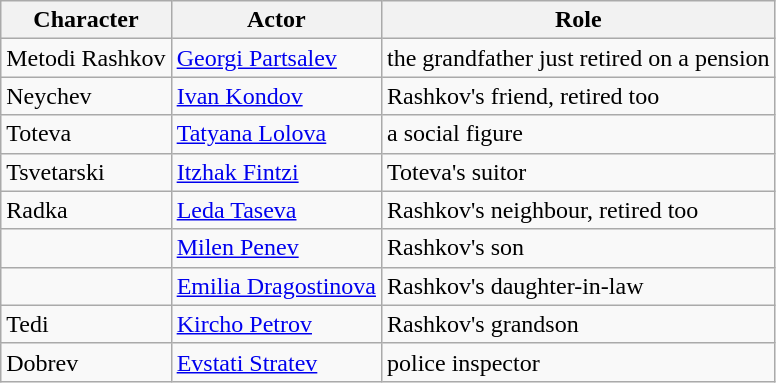<table class="wikitable">
<tr>
<th>Character</th>
<th>Actor</th>
<th>Role</th>
</tr>
<tr>
<td>Metodi Rashkov</td>
<td><a href='#'>Georgi Partsalev</a></td>
<td>the grandfather just retired on a pension</td>
</tr>
<tr>
<td>Neychev</td>
<td><a href='#'>Ivan Kondov</a></td>
<td>Rashkov's friend, retired too</td>
</tr>
<tr>
<td>Toteva</td>
<td><a href='#'>Tatyana Lolova</a></td>
<td>a social figure</td>
</tr>
<tr>
<td>Tsvetarski</td>
<td><a href='#'>Itzhak Fintzi</a></td>
<td>Toteva's suitor</td>
</tr>
<tr>
<td>Radka</td>
<td><a href='#'>Leda Taseva</a></td>
<td>Rashkov's neighbour, retired too</td>
</tr>
<tr>
<td></td>
<td><a href='#'>Milen Penev</a></td>
<td>Rashkov's son</td>
</tr>
<tr>
<td></td>
<td><a href='#'>Emilia Dragostinova</a></td>
<td>Rashkov's daughter-in-law</td>
</tr>
<tr>
<td>Tedi</td>
<td><a href='#'>Kircho Petrov</a></td>
<td>Rashkov's grandson</td>
</tr>
<tr>
<td>Dobrev</td>
<td><a href='#'>Evstati Stratev</a></td>
<td>police inspector</td>
</tr>
</table>
